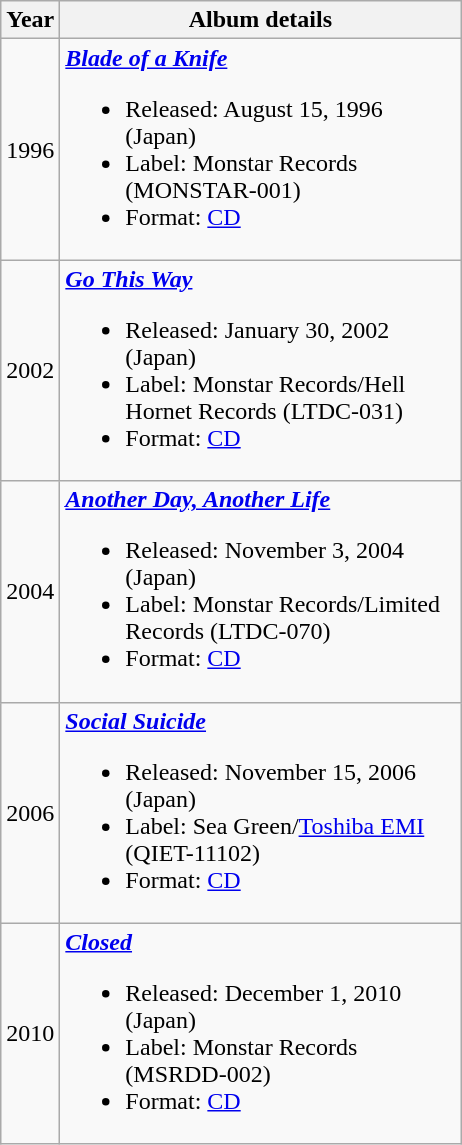<table class="wikitable" border="1">
<tr>
<th>Year</th>
<th width="260">Album details</th>
</tr>
<tr>
<td>1996</td>
<td><strong><em><a href='#'>Blade of a Knife</a></em></strong><br><ul><li>Released: August 15, 1996 (Japan)</li><li>Label: Monstar Records (MONSTAR-001)</li><li>Format: <a href='#'>CD</a></li></ul></td>
</tr>
<tr>
<td>2002</td>
<td><strong><em><a href='#'>Go This Way</a></em></strong><br><ul><li>Released: January 30, 2002 (Japan)</li><li>Label: Monstar Records/Hell Hornet Records (LTDC-031)</li><li>Format: <a href='#'>CD</a></li></ul></td>
</tr>
<tr>
<td>2004</td>
<td><strong><em><a href='#'>Another Day, Another Life</a></em></strong><br><ul><li>Released: November 3, 2004 (Japan)</li><li>Label: Monstar Records/Limited Records (LTDC-070)</li><li>Format: <a href='#'>CD</a></li></ul></td>
</tr>
<tr>
<td>2006</td>
<td><strong><em><a href='#'>Social Suicide</a></em></strong><br><ul><li>Released: November 15, 2006 (Japan)</li><li>Label: Sea Green/<a href='#'>Toshiba EMI</a> (QIET-11102)</li><li>Format: <a href='#'>CD</a></li></ul></td>
</tr>
<tr>
<td>2010</td>
<td><strong><em><a href='#'>Closed</a></em></strong><br><ul><li>Released: December 1, 2010 (Japan)</li><li>Label: Monstar Records (MSRDD-002)</li><li>Format: <a href='#'>CD</a></li></ul></td>
</tr>
</table>
